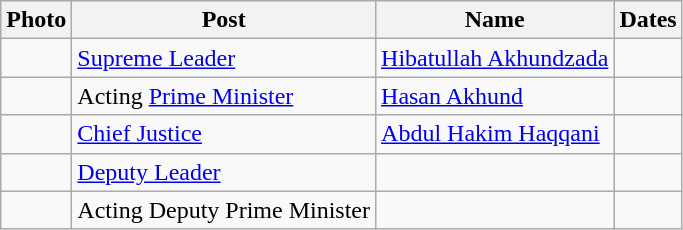<table class="wikitable">
<tr>
<th>Photo</th>
<th>Post</th>
<th>Name</th>
<th>Dates</th>
</tr>
<tr>
<td></td>
<td><a href='#'>Supreme Leader</a></td>
<td><a href='#'>Hibatullah Akhundzada</a></td>
<td></td>
</tr>
<tr>
<td></td>
<td>Acting <a href='#'>Prime Minister</a></td>
<td><a href='#'>Hasan Akhund</a></td>
<td></td>
</tr>
<tr>
<td></td>
<td><a href='#'>Chief Justice</a></td>
<td><a href='#'>Abdul Hakim Haqqani</a></td>
<td></td>
</tr>
<tr>
<td></td>
<td><a href='#'>Deputy Leader</a></td>
<td></td>
<td></td>
</tr>
<tr>
<td></td>
<td>Acting Deputy Prime Minister</td>
<td></td>
<td></td>
</tr>
</table>
